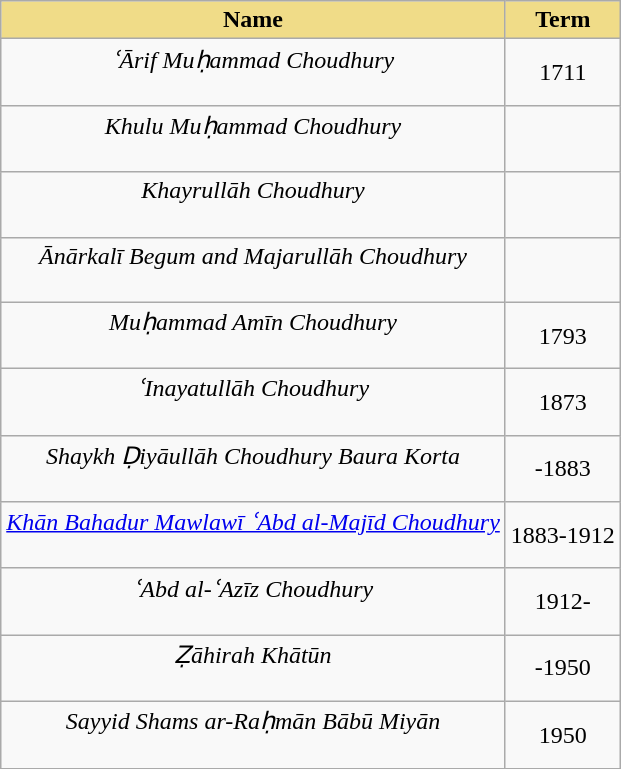<table class="wikitable">
<tr>
<th style="background-color:#F0DC88">Name</th>
<th style="background-color:#F0DC88">Term</th>
</tr>
<tr>
<td align="center"><em>ʿĀrif Muḥammad Choudhury</em><br><small></small><br><small></small></td>
<td align="center">1711</td>
</tr>
<tr>
<td align="center"><em>Khulu Muḥammad Choudhury</em><br><small></small><br><small></small></td>
<td align="center"></td>
</tr>
<tr>
<td align="center"><em>Khayrullāh Choudhury</em><br><small></small><br><small></small></td>
<td align="center"></td>
</tr>
<tr>
<td align="center"><em>Ānārkalī Begum and Majarullāh Choudhury</em><br><small></small><br><small></small></td>
<td align="center"></td>
</tr>
<tr>
<td align="center"><em>Muḥammad Amīn Choudhury</em><br><small></small><br><small></small></td>
<td align="center">1793</td>
</tr>
<tr>
<td align="center"><em>ʿInayatullāh Choudhury</em><br><small></small><br><small></small></td>
<td align="center">1873</td>
</tr>
<tr>
<td align="center"><em>Shaykh Ḍiyāullāh Choudhury Baura Korta</em><br><small></small><br><small></small></td>
<td align="center">-1883</td>
</tr>
<tr>
<td align="center"><em><a href='#'>Khān Bahadur Mawlawī ʿAbd al-Majīd Choudhury</a></em><br><small></small><br><small></small></td>
<td align="center">1883-1912</td>
</tr>
<tr>
<td align="center"><em>ʿAbd al-ʿAzīz Choudhury</em><br><small></small><br><small></small></td>
<td align="center">1912-</td>
</tr>
<tr>
<td align="center"><em>Ẓāhirah Khātūn</em><br><small></small><br><small></small></td>
<td align="center">-1950</td>
</tr>
<tr>
<td align="center"><em>Sayyid Shams ar-Raḥmān Bābū Miyān</em><br><small></small><br><small></small></td>
<td align="center">1950</td>
</tr>
<tr>
</tr>
</table>
